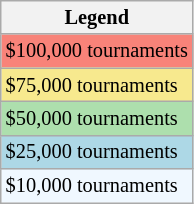<table class=wikitable style=font-size:85%>
<tr>
<th>Legend</th>
</tr>
<tr bgcolor=f88379>
<td>$100,000 tournaments</td>
</tr>
<tr bgcolor=f7e98e>
<td>$75,000 tournaments</td>
</tr>
<tr bgcolor=addfad>
<td>$50,000 tournaments</td>
</tr>
<tr bgcolor=lightblue>
<td>$25,000 tournaments</td>
</tr>
<tr bgcolor=f0f8ff>
<td>$10,000 tournaments</td>
</tr>
</table>
